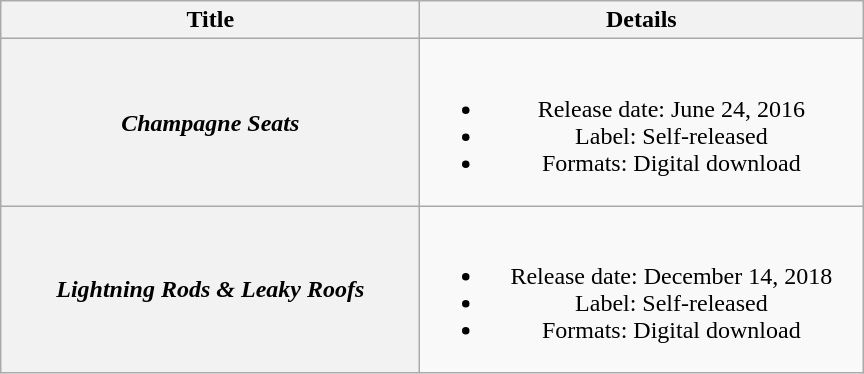<table class="wikitable plainrowheaders" style="text-align:center;">
<tr>
<th scope="col" style="width:17em;">Title</th>
<th scope="col" style="width:18em;">Details</th>
</tr>
<tr>
<th scope="row"><em>Champagne Seats</em></th>
<td><br><ul><li>Release date: June 24, 2016</li><li>Label: Self-released</li><li>Formats: Digital download</li></ul></td>
</tr>
<tr>
<th scope="row"><em>Lightning Rods & Leaky Roofs</em><br></th>
<td><br><ul><li>Release date: December 14, 2018</li><li>Label: Self-released</li><li>Formats: Digital download</li></ul></td>
</tr>
</table>
